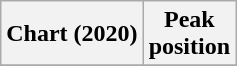<table class="wikitable plainrowheaders" style="text-align:center">
<tr>
<th scope="col">Chart (2020)</th>
<th scope="col">Peak<br>position</th>
</tr>
<tr>
</tr>
</table>
